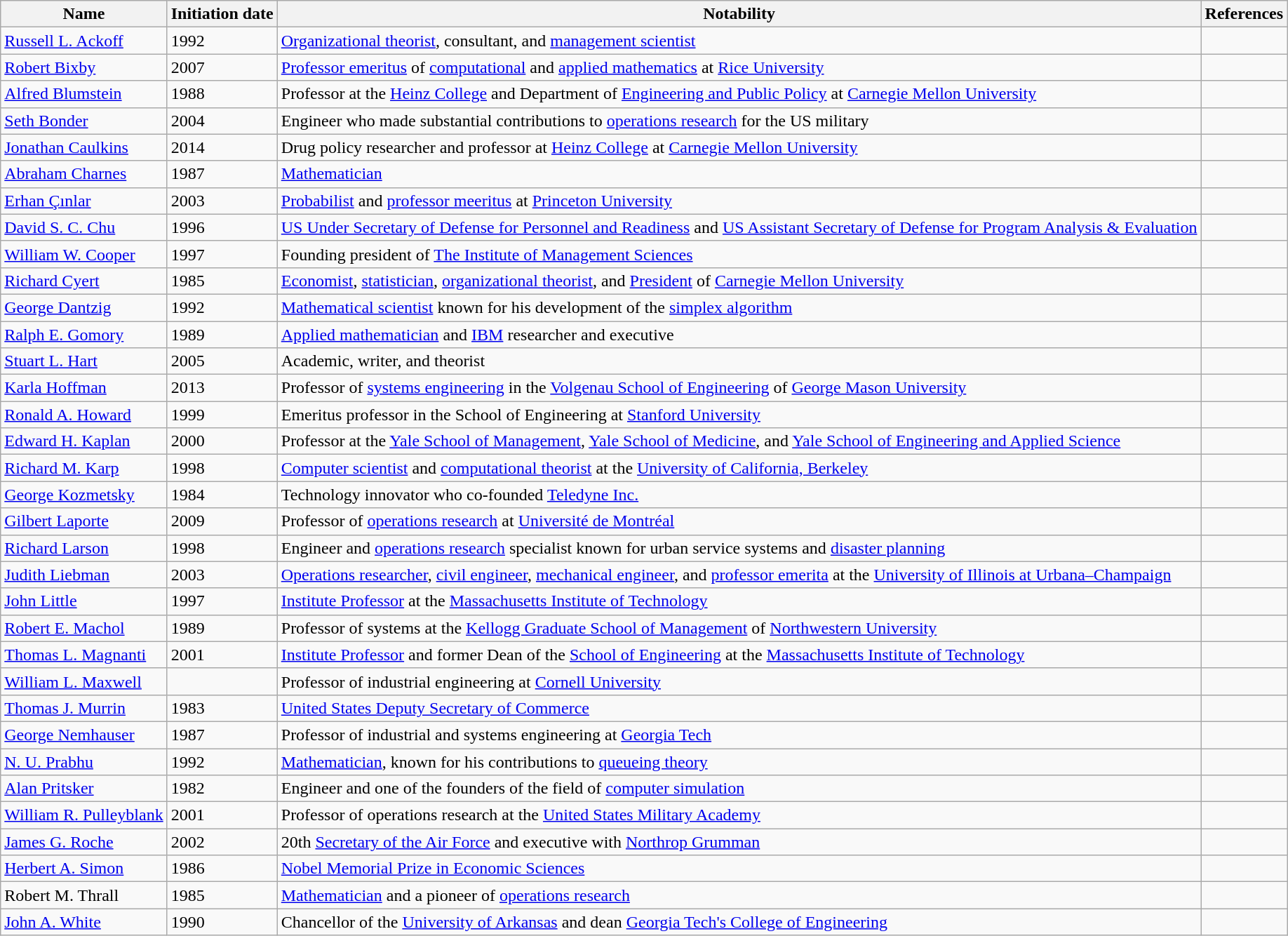<table class="wikitable sortable">
<tr>
<th>Name</th>
<th>Initiation date</th>
<th>Notability</th>
<th>References</th>
</tr>
<tr>
<td><a href='#'>Russell L. Ackoff</a></td>
<td>1992</td>
<td><a href='#'>Organizational theorist</a>, consultant, and <a href='#'>management scientist</a></td>
<td></td>
</tr>
<tr>
<td><a href='#'>Robert Bixby</a></td>
<td>2007</td>
<td><a href='#'>Professor emeritus</a> of <a href='#'>computational</a> and <a href='#'>applied mathematics</a> at <a href='#'>Rice University</a></td>
<td></td>
</tr>
<tr>
<td><a href='#'>Alfred Blumstein</a></td>
<td>1988</td>
<td>Professor at the <a href='#'>Heinz College</a> and Department of <a href='#'>Engineering and Public Policy</a> at <a href='#'>Carnegie Mellon University</a></td>
<td></td>
</tr>
<tr>
<td><a href='#'>Seth Bonder</a></td>
<td>2004</td>
<td>Engineer who made substantial contributions to <a href='#'>operations research</a> for the US military</td>
<td></td>
</tr>
<tr>
<td><a href='#'>Jonathan Caulkins</a></td>
<td>2014</td>
<td>Drug policy researcher and professor at <a href='#'>Heinz College</a> at <a href='#'>Carnegie Mellon University</a></td>
<td></td>
</tr>
<tr>
<td><a href='#'>Abraham Charnes</a></td>
<td>1987</td>
<td><a href='#'>Mathematician</a></td>
<td></td>
</tr>
<tr>
<td><a href='#'>Erhan Çınlar</a></td>
<td>2003</td>
<td><a href='#'>Probabilist</a> and <a href='#'>professor meeritus</a> at <a href='#'>Princeton University</a></td>
<td></td>
</tr>
<tr>
<td><a href='#'>David S. C. Chu</a></td>
<td>1996</td>
<td><a href='#'>US Under Secretary of Defense for Personnel and Readiness</a> and <a href='#'>US Assistant Secretary of Defense for Program Analysis & Evaluation</a></td>
<td></td>
</tr>
<tr>
<td><a href='#'>William W. Cooper</a></td>
<td>1997</td>
<td>Founding president of <a href='#'>The Institute of Management Sciences</a></td>
<td></td>
</tr>
<tr>
<td><a href='#'>Richard Cyert</a></td>
<td>1985</td>
<td><a href='#'>Economist</a>, <a href='#'>statistician</a>, <a href='#'>organizational theorist</a>, and <a href='#'>President</a> of <a href='#'>Carnegie Mellon University</a></td>
<td></td>
</tr>
<tr>
<td><a href='#'>George Dantzig</a></td>
<td>1992</td>
<td><a href='#'>Mathematical scientist</a> known for his development of the <a href='#'>simplex algorithm</a></td>
<td></td>
</tr>
<tr>
<td><a href='#'>Ralph E. Gomory</a></td>
<td>1989</td>
<td><a href='#'>Applied mathematician</a> and <a href='#'>IBM</a> researcher and executive</td>
<td></td>
</tr>
<tr>
<td><a href='#'>Stuart L. Hart</a></td>
<td>2005</td>
<td>Academic, writer, and theorist</td>
<td></td>
</tr>
<tr>
<td><a href='#'>Karla Hoffman</a></td>
<td>2013</td>
<td>Professor of <a href='#'>systems engineering</a> in the <a href='#'>Volgenau School of Engineering</a> of <a href='#'>George Mason University</a></td>
<td></td>
</tr>
<tr>
<td><a href='#'>Ronald A. Howard</a></td>
<td>1999</td>
<td>Emeritus professor in the School of Engineering at <a href='#'>Stanford University</a></td>
<td></td>
</tr>
<tr>
<td><a href='#'>Edward H. Kaplan</a></td>
<td>2000</td>
<td>Professor at the <a href='#'>Yale School of Management</a>, <a href='#'>Yale School of Medicine</a>, and <a href='#'>Yale School of Engineering and Applied Science</a></td>
<td></td>
</tr>
<tr>
<td><a href='#'>Richard M. Karp</a></td>
<td>1998</td>
<td><a href='#'>Computer scientist</a> and <a href='#'>computational theorist</a> at the <a href='#'>University of California, Berkeley</a></td>
<td></td>
</tr>
<tr>
<td><a href='#'>George Kozmetsky</a></td>
<td>1984</td>
<td>Technology innovator who co-founded <a href='#'>Teledyne Inc.</a></td>
<td></td>
</tr>
<tr>
<td><a href='#'>Gilbert Laporte</a></td>
<td>2009</td>
<td>Professor of <a href='#'>operations research</a> at <a href='#'>Université de Montréal</a></td>
<td></td>
</tr>
<tr>
<td><a href='#'>Richard Larson</a></td>
<td>1998</td>
<td>Engineer and <a href='#'>operations research</a> specialist known for urban service systems and <a href='#'>disaster planning</a></td>
<td></td>
</tr>
<tr>
<td><a href='#'>Judith Liebman</a></td>
<td>2003</td>
<td><a href='#'>Operations researcher</a>, <a href='#'>civil engineer</a>, <a href='#'>mechanical engineer</a>, and <a href='#'>professor emerita</a> at the <a href='#'>University of Illinois at Urbana–Champaign</a></td>
<td></td>
</tr>
<tr>
<td><a href='#'>John Little</a></td>
<td>1997</td>
<td><a href='#'>Institute Professor</a> at the <a href='#'>Massachusetts Institute of Technology</a></td>
<td></td>
</tr>
<tr>
<td><a href='#'>Robert E. Machol</a></td>
<td>1989</td>
<td>Professor of systems at the <a href='#'>Kellogg Graduate School of Management</a> of <a href='#'>Northwestern University</a></td>
<td></td>
</tr>
<tr>
<td><a href='#'>Thomas L. Magnanti</a></td>
<td>2001</td>
<td><a href='#'>Institute Professor</a> and former Dean of the <a href='#'>School of Engineering</a> at the <a href='#'>Massachusetts Institute of Technology</a></td>
<td></td>
</tr>
<tr>
<td><a href='#'>William L. Maxwell</a></td>
<td></td>
<td>Professor of industrial engineering at <a href='#'>Cornell University</a></td>
<td></td>
</tr>
<tr>
<td><a href='#'>Thomas J. Murrin</a></td>
<td>1983</td>
<td><a href='#'>United States Deputy Secretary of Commerce</a></td>
<td></td>
</tr>
<tr>
<td><a href='#'>George Nemhauser</a></td>
<td>1987</td>
<td>Professor of industrial and systems engineering at <a href='#'>Georgia Tech</a></td>
<td></td>
</tr>
<tr>
<td><a href='#'>N. U. Prabhu</a></td>
<td>1992</td>
<td><a href='#'>Mathematician</a>, known for his contributions to <a href='#'>queueing theory</a></td>
<td></td>
</tr>
<tr>
<td><a href='#'>Alan Pritsker</a></td>
<td>1982</td>
<td>Engineer and one of the founders of the field of <a href='#'>computer simulation</a></td>
<td></td>
</tr>
<tr>
<td><a href='#'>William R. Pulleyblank</a></td>
<td>2001</td>
<td>Professor of operations research at the <a href='#'>United States Military Academy</a></td>
<td></td>
</tr>
<tr>
<td><a href='#'>James G. Roche</a></td>
<td>2002</td>
<td>20th <a href='#'>Secretary of the Air Force</a> and executive with <a href='#'>Northrop Grumman</a></td>
<td></td>
</tr>
<tr>
<td><a href='#'>Herbert A. Simon</a></td>
<td>1986</td>
<td><a href='#'>Nobel Memorial Prize in Economic Sciences</a></td>
<td></td>
</tr>
<tr>
<td>Robert M. Thrall</td>
<td>1985</td>
<td><a href='#'>Mathematician</a> and a pioneer of <a href='#'>operations research</a></td>
<td></td>
</tr>
<tr>
<td><a href='#'>John A. White</a></td>
<td>1990</td>
<td>Chancellor of the <a href='#'>University of Arkansas</a> and dean <a href='#'>Georgia Tech's College of Engineering</a></td>
<td></td>
</tr>
</table>
